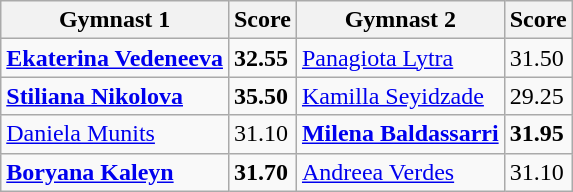<table class="wikitable">
<tr>
<th>Gymnast 1</th>
<th>Score</th>
<th>Gymnast 2</th>
<th>Score</th>
</tr>
<tr>
<td><strong><a href='#'>Ekaterina Vedeneeva</a></strong></td>
<td><strong>32.55</strong></td>
<td><a href='#'>Panagiota Lytra</a></td>
<td>31.50</td>
</tr>
<tr>
<td><strong><a href='#'>Stiliana Nikolova</a></strong></td>
<td><strong>35.50</strong></td>
<td><a href='#'>Kamilla Seyidzade</a></td>
<td>29.25</td>
</tr>
<tr>
<td><a href='#'>Daniela Munits</a></td>
<td>31.10</td>
<td><strong><a href='#'>Milena Baldassarri</a></strong></td>
<td><strong>31.95</strong></td>
</tr>
<tr>
<td><strong><a href='#'>Boryana Kaleyn</a></strong></td>
<td><strong>31.70</strong></td>
<td><a href='#'>Andreea Verdes</a></td>
<td>31.10</td>
</tr>
</table>
